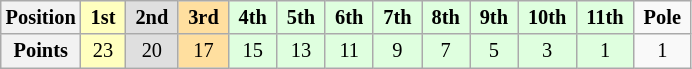<table class="wikitable" style="font-size:85%; text-align:center">
<tr>
<th>Position</th>
<td style="background:#ffffbf;"> <strong>1st</strong> </td>
<td style="background:#dfdfdf;"> <strong>2nd</strong> </td>
<td style="background:#ffdf9f;"> <strong>3rd</strong> </td>
<td style="background:#dfffdf;"> <strong>4th</strong> </td>
<td style="background:#dfffdf;"> <strong>5th</strong> </td>
<td style="background:#dfffdf;"> <strong>6th</strong> </td>
<td style="background:#dfffdf;"> <strong>7th</strong> </td>
<td style="background:#dfffdf;"> <strong>8th</strong> </td>
<td style="background:#dfffdf;"> <strong>9th</strong> </td>
<td style="background:#dfffdf;"> <strong>10th</strong> </td>
<td style="background:#dfffdf;"> <strong>11th</strong> </td>
<td> <strong>Pole</strong> </td>
</tr>
<tr>
<th>Points</th>
<td style="background:#ffffbf;">23</td>
<td style="background:#dfdfdf;">20</td>
<td style="background:#ffdf9f;">17</td>
<td style="background:#dfffdf;">15</td>
<td style="background:#dfffdf;">13</td>
<td style="background:#dfffdf;">11</td>
<td style="background:#dfffdf;">9</td>
<td style="background:#dfffdf;">7</td>
<td style="background:#dfffdf;">5</td>
<td style="background:#dfffdf;">3</td>
<td style="background:#dfffdf;">1</td>
<td>1</td>
</tr>
</table>
